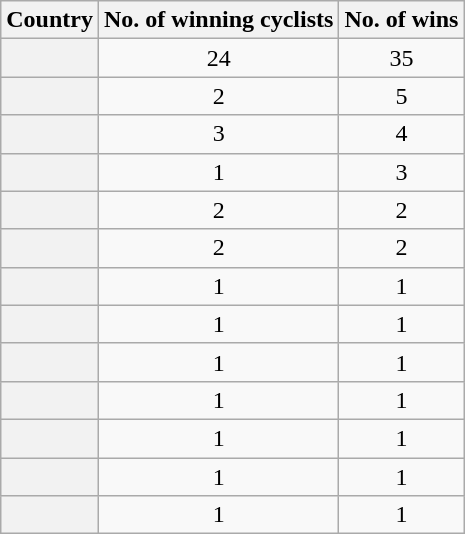<table class="sortable plainrowheaders wikitable">
<tr>
<th scope=col>Country</th>
<th scope=col>No. of winning cyclists</th>
<th scope=col>No. of wins</th>
</tr>
<tr>
<th scope=row></th>
<td align=center>24</td>
<td align=center>35</td>
</tr>
<tr>
<th scope=row></th>
<td align=center>2</td>
<td align=center>5</td>
</tr>
<tr>
<th scope=row></th>
<td align=center>3</td>
<td align=center>4</td>
</tr>
<tr>
<th scope=row></th>
<td align=center>1</td>
<td align=center>3</td>
</tr>
<tr>
<th scope=row></th>
<td align=center>2</td>
<td align=center>2</td>
</tr>
<tr>
<th scope=row></th>
<td align=center>2</td>
<td align=center>2</td>
</tr>
<tr>
<th scope=row></th>
<td align=center>1</td>
<td align=center>1</td>
</tr>
<tr>
<th scope=row></th>
<td align=center>1</td>
<td align=center>1</td>
</tr>
<tr>
<th scope=row></th>
<td align=center>1</td>
<td align=center>1</td>
</tr>
<tr>
<th scope=row></th>
<td align=center>1</td>
<td align=center>1</td>
</tr>
<tr>
<th scope=row></th>
<td align=center>1</td>
<td align=center>1</td>
</tr>
<tr>
<th scope=row></th>
<td align=center>1</td>
<td align=center>1</td>
</tr>
<tr>
<th scope=row></th>
<td align=center>1</td>
<td align=center>1</td>
</tr>
</table>
